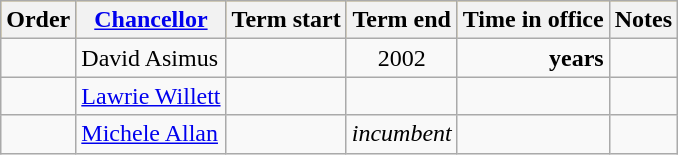<table class="wikitable">
<tr style="background:#fc3;">
<th>Order</th>
<th><a href='#'>Chancellor</a></th>
<th>Term start</th>
<th>Term end</th>
<th>Time in office</th>
<th>Notes</th>
</tr>
<tr>
<td align=center></td>
<td>David Asimus </td>
<td align=center></td>
<td align=center>2002</td>
<td align=right><strong> years</strong></td>
<td></td>
</tr>
<tr>
<td align=center></td>
<td><a href='#'>Lawrie Willett</a> </td>
<td align=center></td>
<td align=center></td>
<td align=right></td>
<td></td>
</tr>
<tr>
<td align=center></td>
<td><a href='#'>Michele Allan</a></td>
<td align=center></td>
<td align=center><em>incumbent</em></td>
<td align=right></td>
<td></td>
</tr>
</table>
